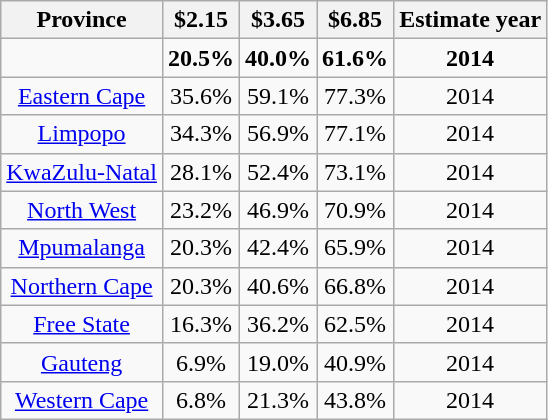<table class="wikitable sortable static-row-numbers col1left" style="text-align:center;">
<tr>
<th data-sort-type="text">Province</th>
<th data-sort-type="number">$2.15</th>
<th data-sort-type="number">$3.65</th>
<th data-sort-type="number">$6.85</th>
<th data-sort-type="number">Estimate year</th>
</tr>
<tr class="sorttop static-row-header" style="font-weight: bold;">
<td></td>
<td>20.5%</td>
<td>40.0%</td>
<td>61.6%</td>
<td>2014</td>
</tr>
<tr>
<td><a href='#'>Eastern Cape</a></td>
<td>35.6%</td>
<td>59.1%</td>
<td>77.3%</td>
<td>2014</td>
</tr>
<tr>
<td><a href='#'>Limpopo</a></td>
<td>34.3%</td>
<td>56.9%</td>
<td>77.1%</td>
<td>2014</td>
</tr>
<tr>
<td><a href='#'>KwaZulu-Natal</a></td>
<td>28.1%</td>
<td>52.4%</td>
<td>73.1%</td>
<td>2014</td>
</tr>
<tr>
<td><a href='#'>North West</a></td>
<td>23.2%</td>
<td>46.9%</td>
<td>70.9%</td>
<td>2014</td>
</tr>
<tr>
<td><a href='#'>Mpumalanga</a></td>
<td>20.3%</td>
<td>42.4%</td>
<td>65.9%</td>
<td>2014</td>
</tr>
<tr>
<td><a href='#'>Northern Cape</a></td>
<td>20.3%</td>
<td>40.6%</td>
<td>66.8%</td>
<td>2014</td>
</tr>
<tr>
<td><a href='#'>Free State</a></td>
<td>16.3%</td>
<td>36.2%</td>
<td>62.5%</td>
<td>2014</td>
</tr>
<tr>
<td><a href='#'>Gauteng</a></td>
<td>6.9%</td>
<td>19.0%</td>
<td>40.9%</td>
<td>2014</td>
</tr>
<tr>
<td><a href='#'>Western Cape</a></td>
<td>6.8%</td>
<td>21.3%</td>
<td>43.8%</td>
<td>2014</td>
</tr>
</table>
